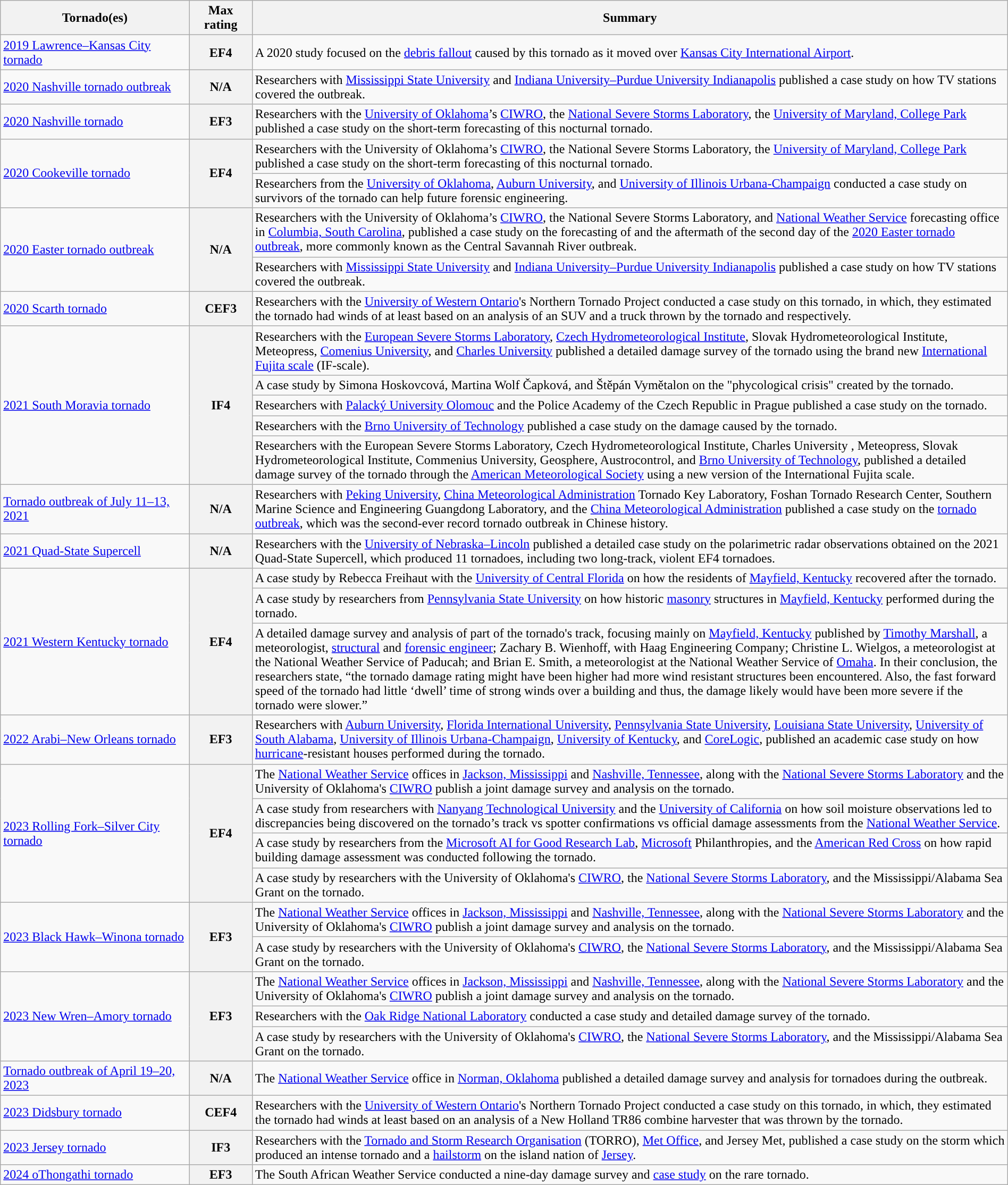<table class="wikitable sortable" style="width:100%;">
<tr>
<th scope="col"  style="width:15%; text-align:center;">Tornado(es)</th>
<th scope="col"  style="width:5%; text-align:center;">Max rating</th>
<th scope="col"  style="width:60%; text-align:center;">Summary</th>
</tr>
<tr>
<td scope="row" rowspan="1"><a href='#'>2019 Lawrence–Kansas City tornado</a></td>
<th scope="row" rowspan="1" style="background-color:#">EF4</th>
<td>A 2020 study focused on the <a href='#'>debris fallout</a> caused by this tornado as it moved over <a href='#'>Kansas City International Airport</a>.</td>
</tr>
<tr>
<td scope="row" rowspan="1"><a href='#'>2020 Nashville tornado outbreak</a></td>
<th scope="row" rowspan="1" style="background-color:#">N/A</th>
<td>Researchers with <a href='#'>Mississippi State University</a> and <a href='#'>Indiana University–Purdue University Indianapolis</a> published a case study on how TV stations covered the outbreak.</td>
</tr>
<tr>
<td scope="row" rowspan="1"><a href='#'>2020 Nashville tornado</a></td>
<th scope="row" rowspan="1" style="background-color:#">EF3</th>
<td>Researchers with the <a href='#'>University of Oklahoma</a>’s <a href='#'>CIWRO</a>, the <a href='#'>National Severe Storms Laboratory</a>, the <a href='#'>University of Maryland, College Park</a> published a case study on the short-term forecasting of this nocturnal tornado.</td>
</tr>
<tr>
<td scope="row" rowspan="2"><a href='#'>2020 Cookeville tornado</a></td>
<th scope="row" rowspan="2" style="background-color:#">EF4</th>
<td>Researchers with the University of Oklahoma’s <a href='#'>CIWRO</a>, the National Severe Storms Laboratory, the <a href='#'>University of Maryland, College Park</a> published a case study on the short-term forecasting of this nocturnal tornado.</td>
</tr>
<tr>
<td>Researchers from the <a href='#'>University of Oklahoma</a>, <a href='#'>Auburn University</a>, and <a href='#'>University of Illinois Urbana-Champaign</a> conducted a case study on survivors of the tornado can help future forensic engineering.</td>
</tr>
<tr>
<td scope="row" rowspan="2"><a href='#'>2020 Easter tornado outbreak</a></td>
<th scope="row" rowspan="2" style="background-color:#">N/A</th>
<td>Researchers with the University of Oklahoma’s <a href='#'>CIWRO</a>, the National Severe Storms Laboratory, and <a href='#'>National Weather Service</a> forecasting office in <a href='#'>Columbia, South Carolina</a>, published a case study on the forecasting of and the aftermath of the second day of the <a href='#'>2020 Easter tornado outbreak</a>, more commonly known as the Central Savannah River outbreak.</td>
</tr>
<tr>
<td>Researchers with <a href='#'>Mississippi State University</a> and <a href='#'>Indiana University–Purdue University Indianapolis</a> published a case study on how TV stations covered the outbreak.</td>
</tr>
<tr>
<td scope="row" rowspan="1"><a href='#'>2020 Scarth tornado</a></td>
<th scope="row" rowspan="1" style="background-color:#">CEF3</th>
<td>Researchers with the <a href='#'>University of Western Ontario</a>'s Northern Tornado Project conducted a case study on this tornado, in which, they estimated the tornado had winds of at least  based on an analysis of an SUV and a truck thrown by the tornado  and  respectively.</td>
</tr>
<tr>
<td scope="row" rowspan="5"><a href='#'>2021 South Moravia tornado</a></td>
<th scope="row" rowspan="5" style="background-color:#">IF4</th>
<td>Researchers with the <a href='#'>European Severe Storms Laboratory</a>, <a href='#'>Czech Hydrometeorological Institute</a>, Slovak Hydrometeorological Institute, Meteopress, <a href='#'>Comenius University</a>, and <a href='#'>Charles University</a> published a detailed damage survey of the tornado using the brand new <a href='#'>International Fujita scale</a> (IF-scale).</td>
</tr>
<tr>
<td>A case study by Simona Hoskovcová, Martina Wolf Čapková, and Štěpán Vymětalon on the "phycological crisis" created by the tornado.</td>
</tr>
<tr>
<td>Researchers with <a href='#'>Palacký University Olomouc</a> and the Police Academy of the Czech Republic in Prague published a case study on the tornado.</td>
</tr>
<tr>
<td>Researchers with the <a href='#'>Brno University of Technology</a> published a case study on the damage caused by the tornado.</td>
</tr>
<tr>
<td>Researchers with the European Severe Storms Laboratory, Czech Hydrometeorological Institute, Charles University , Meteopress, Slovak Hydrometeorological Institute, Commenius University, Geosphere, Austrocontrol, and <a href='#'>Brno University of Technology</a>, published a detailed damage survey of the tornado through the <a href='#'>American Meteorological Society</a> using a new version of the International Fujita scale.</td>
</tr>
<tr>
<td scope="row" rowspan="1"><a href='#'>Tornado outbreak of July 11–13, 2021</a></td>
<th scope="row" rowspan="1" style="background-color:#">N/A</th>
<td>Researchers with <a href='#'>Peking University</a>, <a href='#'>China Meteorological Administration</a> Tornado Key Laboratory, Foshan Tornado Research Center, Southern Marine Science and Engineering Guangdong Laboratory, and the <a href='#'>China Meteorological Administration</a> published a case study on the <a href='#'>tornado outbreak</a>, which was the second-ever record tornado outbreak in Chinese history.</td>
</tr>
<tr>
<td scope="row" rowspan="1"><a href='#'>2021 Quad-State Supercell</a></td>
<th scope="row" rowspan="1" style="background-color:#">N/A</th>
<td>Researchers with the <a href='#'>University of Nebraska–Lincoln</a> published a detailed case study on the polarimetric radar observations obtained on the 2021 Quad-State Supercell, which produced 11 tornadoes, including two long-track, violent EF4 tornadoes.</td>
</tr>
<tr>
<td scope="row" rowspan="3"><a href='#'>2021 Western Kentucky tornado</a></td>
<th scope="row" rowspan="3" style="background-color:#">EF4</th>
<td>A case study by Rebecca Freihaut with the <a href='#'>University of Central Florida</a> on how the residents of <a href='#'>Mayfield, Kentucky</a> recovered after the tornado.</td>
</tr>
<tr>
<td>A case study by researchers from <a href='#'>Pennsylvania State University</a> on how historic <a href='#'>masonry</a> structures in <a href='#'>Mayfield, Kentucky</a> performed during the tornado.</td>
</tr>
<tr>
<td>A detailed damage survey and analysis of part of the tornado's track, focusing mainly on <a href='#'>Mayfield, Kentucky</a> published by <a href='#'>Timothy Marshall</a>, a meteorologist, <a href='#'>structural</a> and <a href='#'>forensic engineer</a>; Zachary B. Wienhoff, with Haag Engineering Company; Christine L. Wielgos, a meteorologist at the National Weather Service of Paducah; and Brian E. Smith, a meteorologist at the National Weather Service of <a href='#'>Omaha</a>. In their conclusion, the researchers state, “the tornado damage rating might have been higher had more wind resistant structures been encountered. Also, the fast forward speed of the tornado had little ‘dwell’ time of strong winds over a building and thus, the damage likely would have been more severe if the tornado were slower.”</td>
</tr>
<tr>
<td><a href='#'>2022 Arabi–New Orleans tornado</a></td>
<th scope="row" style="background-color:#">EF3</th>
<td>Researchers with <a href='#'>Auburn University</a>, <a href='#'>Florida International University</a>, <a href='#'>Pennsylvania State University</a>, <a href='#'>Louisiana State University</a>, <a href='#'>University of South Alabama</a>, <a href='#'>University of Illinois Urbana-Champaign</a>, <a href='#'>University of Kentucky</a>, and <a href='#'>CoreLogic</a>, published an academic case study on how <a href='#'>hurricane</a>-resistant houses performed during the tornado.</td>
</tr>
<tr>
<td scope="row" rowspan="4"><a href='#'>2023 Rolling Fork–Silver City tornado</a></td>
<th scope="row" rowspan="4" style="background-color:#">EF4</th>
<td>The <a href='#'>National Weather Service</a> offices in <a href='#'>Jackson, Mississippi</a> and <a href='#'>Nashville, Tennessee</a>, along with the <a href='#'>National Severe Storms Laboratory</a> and the University of Oklahoma's <a href='#'>CIWRO</a> publish a joint damage survey and analysis on the tornado.</td>
</tr>
<tr>
<td>A case study from researchers with <a href='#'>Nanyang Technological University</a> and the <a href='#'>University of California</a> on how soil moisture observations led to discrepancies being discovered on the tornado’s track vs spotter confirmations vs official damage assessments from the <a href='#'>National Weather Service</a>.</td>
</tr>
<tr>
<td>A case study by researchers from the <a href='#'>Microsoft AI for Good Research Lab</a>, <a href='#'>Microsoft</a> Philanthropies, and the <a href='#'>American Red Cross</a> on how rapid building damage assessment was conducted following the tornado.</td>
</tr>
<tr>
<td>A case study by researchers with the University of Oklahoma's <a href='#'>CIWRO</a>, the <a href='#'>National Severe Storms Laboratory</a>, and the Mississippi/Alabama Sea Grant on the tornado.</td>
</tr>
<tr>
<td scope="row" rowspan="2"><a href='#'>2023 Black Hawk–Winona tornado</a></td>
<th scope="row" rowspan="2" style="background-color:#">EF3</th>
<td>The <a href='#'>National Weather Service</a> offices in <a href='#'>Jackson, Mississippi</a> and <a href='#'>Nashville, Tennessee</a>, along with the <a href='#'>National Severe Storms Laboratory</a> and the University of Oklahoma's <a href='#'>CIWRO</a> publish a joint damage survey and analysis on the tornado.</td>
</tr>
<tr>
<td>A case study by researchers with the University of Oklahoma's <a href='#'>CIWRO</a>, the <a href='#'>National Severe Storms Laboratory</a>, and the Mississippi/Alabama Sea Grant on the tornado.</td>
</tr>
<tr>
<td scope="row" rowspan="3"><a href='#'>2023 New Wren–Amory tornado</a></td>
<th scope="row" rowspan="3" style="background-color:#">EF3</th>
<td>The <a href='#'>National Weather Service</a> offices in <a href='#'>Jackson, Mississippi</a> and <a href='#'>Nashville, Tennessee</a>, along with the <a href='#'>National Severe Storms Laboratory</a> and the University of Oklahoma's <a href='#'>CIWRO</a> publish a joint damage survey and analysis on the tornado.</td>
</tr>
<tr>
<td>Researchers with the <a href='#'>Oak Ridge National Laboratory</a> conducted a case study and detailed damage survey of the tornado.</td>
</tr>
<tr>
<td>A case study by researchers with the University of Oklahoma's <a href='#'>CIWRO</a>, the <a href='#'>National Severe Storms Laboratory</a>, and the Mississippi/Alabama Sea Grant on the tornado.</td>
</tr>
<tr>
<td scope="row" rowspan="1"><a href='#'>Tornado outbreak of April 19–20, 2023</a></td>
<th scope="row" rowspan="1" style="background-color:#">N/A</th>
<td>The <a href='#'>National Weather Service</a> office in <a href='#'>Norman, Oklahoma</a> published a detailed damage survey and analysis for tornadoes during the outbreak.</td>
</tr>
<tr>
<td scope="row" rowspan="1"><a href='#'>2023 Didsbury tornado</a></td>
<th scope="row" rowspan="1" style="background-color:#">CEF4</th>
<td>Researchers with the <a href='#'>University of Western Ontario</a>'s Northern Tornado Project conducted a case study on this tornado, in which, they estimated the tornado had winds at least  based on an analysis of a New Holland TR86 combine harvester that was thrown  by the tornado.</td>
</tr>
<tr>
<td scope="row" rowspan="1"><a href='#'>2023 Jersey tornado</a></td>
<th scope="row" rowspan="1" style="background-color:#">IF3</th>
<td>Researchers with the <a href='#'>Tornado and Storm Research Organisation</a> (TORRO), <a href='#'>Met Office</a>, and Jersey Met, published a case study on the storm which produced an intense tornado and a <a href='#'>hailstorm</a> on the island nation of <a href='#'>Jersey</a>.</td>
</tr>
<tr>
<td scope="row" rowspan="1"><a href='#'>2024 oThongathi tornado</a></td>
<th scope="row" rowspan="1" style="background-color:#">EF3</th>
<td>The South African Weather Service conducted a nine-day damage survey and <a href='#'>case study</a> on the rare tornado.</td>
</tr>
</table>
